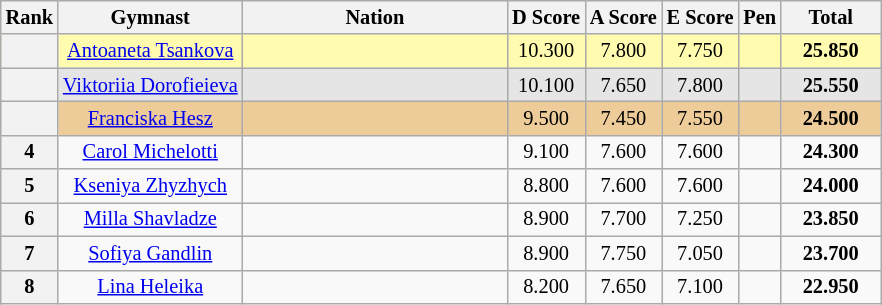<table class="wikitable sortable" style="text-align:center; font-size:85%">
<tr>
<th scope="col" style="width:20px;">Rank</th>
<th>Gymnast</th>
<th scope="col" style="width:170px;">Nation</th>
<th>D Score</th>
<th>A Score</th>
<th>E Score</th>
<th>Pen</th>
<th scope="col" style="width:60px;">Total</th>
</tr>
<tr bgcolor="fffcaf">
<th scope="row"></th>
<td><a href='#'>Antoaneta Tsankova</a></td>
<td align="left"></td>
<td>10.300</td>
<td>7.800</td>
<td>7.750</td>
<td></td>
<td><strong>25.850</strong></td>
</tr>
<tr bgcolor="e5e5e5">
<th scope="row"></th>
<td><a href='#'>Viktoriia Dorofieieva</a></td>
<td align="left"></td>
<td>10.100</td>
<td>7.650</td>
<td>7.800</td>
<td></td>
<td><strong>25.550</strong></td>
</tr>
<tr bgcolor="eecc99">
<th scope="row"></th>
<td><a href='#'>Franciska Hesz</a></td>
<td align="left"></td>
<td>9.500</td>
<td>7.450</td>
<td>7.550</td>
<td></td>
<td><strong>24.500</strong></td>
</tr>
<tr>
<th>4</th>
<td><a href='#'>Carol Michelotti</a></td>
<td align="left"></td>
<td>9.100</td>
<td>7.600</td>
<td>7.600</td>
<td></td>
<td><strong>24.300</strong></td>
</tr>
<tr>
<th>5</th>
<td><a href='#'>Kseniya Zhyzhych</a></td>
<td align="left"></td>
<td>8.800</td>
<td>7.600</td>
<td>7.600</td>
<td></td>
<td><strong>24.000</strong></td>
</tr>
<tr>
<th>6</th>
<td><a href='#'>Milla Shavladze</a></td>
<td align="left"></td>
<td>8.900</td>
<td>7.700</td>
<td>7.250</td>
<td></td>
<td><strong>23.850</strong></td>
</tr>
<tr>
<th>7</th>
<td><a href='#'>Sofiya Gandlin</a></td>
<td align="left"></td>
<td>8.900</td>
<td>7.750</td>
<td>7.050</td>
<td></td>
<td><strong>23.700</strong></td>
</tr>
<tr>
<th>8</th>
<td><a href='#'>Lina Heleika</a></td>
<td align="left"></td>
<td>8.200</td>
<td>7.650</td>
<td>7.100</td>
<td></td>
<td><strong>22.950</strong></td>
</tr>
</table>
